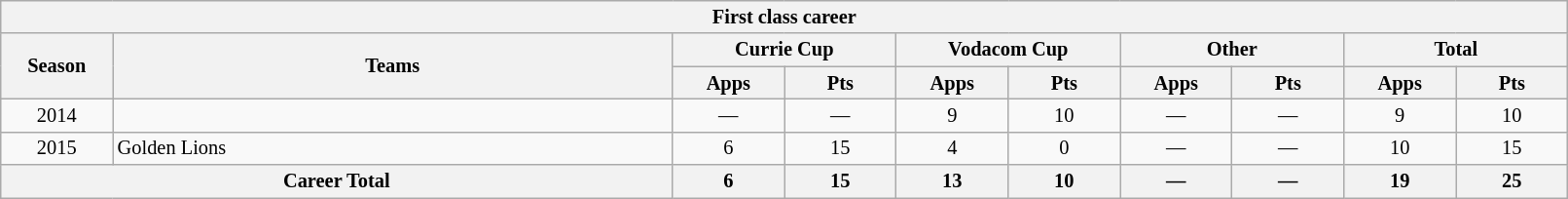<table class="wikitable" style="text-align:center; font-size:85%; width:85%">
<tr>
<th colspan=100%>First class career</th>
</tr>
<tr>
<th style="width:5%;"  rowspan=2>Season</th>
<th style="width:25%;" rowspan=2>Teams</th>
<th colspan=2>Currie Cup</th>
<th colspan=2>Vodacom Cup</th>
<th colspan=2>Other</th>
<th colspan=2>Total</th>
</tr>
<tr>
<th style="width:5%;">Apps</th>
<th style="width:5%;">Pts</th>
<th style="width:5%;">Apps</th>
<th style="width:5%;">Pts</th>
<th style="width:5%;">Apps</th>
<th style="width:5%;">Pts</th>
<th style="width:5%;">Apps</th>
<th style="width:5%;">Pts</th>
</tr>
<tr>
<td>2014</td>
<td style="text-align:left;"></td>
<td>—</td>
<td>—</td>
<td>9</td>
<td>10</td>
<td>—</td>
<td>—</td>
<td>9</td>
<td>10</td>
</tr>
<tr>
<td>2015</td>
<td style="text-align:left;">Golden Lions</td>
<td>6</td>
<td>15</td>
<td>4</td>
<td>0</td>
<td>—</td>
<td>—</td>
<td>10</td>
<td>15</td>
</tr>
<tr>
<th colspan=2>Career Total</th>
<th>6</th>
<th>15</th>
<th>13</th>
<th>10</th>
<th>—</th>
<th>—</th>
<th>19</th>
<th>25</th>
</tr>
</table>
